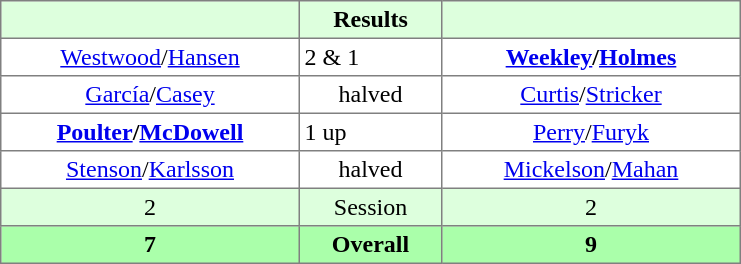<table border="1" cellpadding="3" style="border-collapse:collapse; text-align:center;">
<tr style="background:#dfd;">
<th style="width:12em;"></th>
<th style="width:5.5em;">Results</th>
<th style="width:12em;"></th>
</tr>
<tr>
<td><a href='#'>Westwood</a>/<a href='#'>Hansen</a></td>
<td align=left> 2 & 1</td>
<td><strong><a href='#'>Weekley</a>/<a href='#'>Holmes</a></strong></td>
</tr>
<tr>
<td><a href='#'>García</a>/<a href='#'>Casey</a></td>
<td>halved</td>
<td><a href='#'>Curtis</a>/<a href='#'>Stricker</a></td>
</tr>
<tr>
<td><strong><a href='#'>Poulter</a>/<a href='#'>McDowell</a></strong></td>
<td align=left> 1 up</td>
<td><a href='#'>Perry</a>/<a href='#'>Furyk</a></td>
</tr>
<tr>
<td><a href='#'>Stenson</a>/<a href='#'>Karlsson</a></td>
<td>halved</td>
<td><a href='#'>Mickelson</a>/<a href='#'>Mahan</a></td>
</tr>
<tr style="background:#dfd;">
<td>2</td>
<td>Session</td>
<td>2</td>
</tr>
<tr style="background:#afa;">
<th>7</th>
<th>Overall</th>
<th>9</th>
</tr>
</table>
